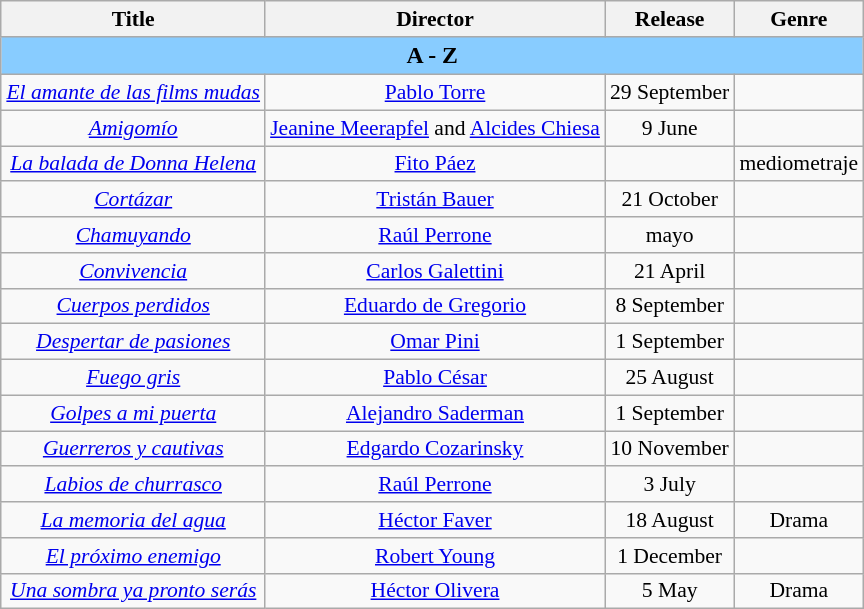<table class="wikitable" style="margin:1em 0 1em 1em; text-align: center; font-size: 90%;">
<tr>
<th scope="col">Title</th>
<th scope="col">Director</th>
<th scope="col">Release</th>
<th scope="col">Genre</th>
</tr>
<tr>
<th colspan="4" style="background-color:#88ccff; font-size:110%;"><strong>A  -  Z</strong></th>
</tr>
<tr>
<td><em><a href='#'>El amante de las films mudas</a></em></td>
<td><a href='#'>Pablo Torre</a></td>
<td>29 September</td>
<td></td>
</tr>
<tr>
<td><em><a href='#'>Amigomío</a></em></td>
<td><a href='#'>Jeanine Meerapfel</a> and <a href='#'>Alcides Chiesa</a></td>
<td>9 June</td>
<td></td>
</tr>
<tr>
<td><em><a href='#'>La balada de Donna Helena</a></em></td>
<td><a href='#'>Fito Páez</a></td>
<td></td>
<td>mediometraje</td>
</tr>
<tr>
<td><em><a href='#'>Cortázar</a></em></td>
<td><a href='#'>Tristán Bauer</a></td>
<td>21 October</td>
<td></td>
</tr>
<tr>
<td><em><a href='#'>Chamuyando</a></em></td>
<td><a href='#'>Raúl Perrone</a></td>
<td>mayo</td>
<td></td>
</tr>
<tr>
<td><em><a href='#'>Convivencia</a></em></td>
<td><a href='#'>Carlos Galettini</a></td>
<td>21 April</td>
<td></td>
</tr>
<tr>
<td><em><a href='#'>Cuerpos perdidos</a></em></td>
<td><a href='#'>Eduardo de Gregorio</a></td>
<td>8 September</td>
<td></td>
</tr>
<tr>
<td><em><a href='#'>Despertar de pasiones</a></em></td>
<td><a href='#'>Omar Pini</a></td>
<td>1 September</td>
<td></td>
</tr>
<tr>
<td><em><a href='#'>Fuego gris</a></em></td>
<td><a href='#'>Pablo César</a></td>
<td>25 August</td>
<td></td>
</tr>
<tr>
<td><em><a href='#'>Golpes a mi puerta</a></em></td>
<td><a href='#'>Alejandro Saderman</a></td>
<td>1 September</td>
<td></td>
</tr>
<tr>
<td><em><a href='#'>Guerreros y cautivas</a></em></td>
<td><a href='#'>Edgardo Cozarinsky</a></td>
<td>10 November</td>
<td></td>
</tr>
<tr>
<td><em><a href='#'>Labios de churrasco</a></em></td>
<td><a href='#'>Raúl Perrone</a></td>
<td>3 July</td>
<td></td>
</tr>
<tr>
<td><em><a href='#'>La memoria del agua</a></em></td>
<td><a href='#'>Héctor Faver</a></td>
<td>18 August</td>
<td>Drama</td>
</tr>
<tr>
<td><em><a href='#'>El próximo enemigo</a></em></td>
<td><a href='#'>Robert Young</a></td>
<td>1 December</td>
<td></td>
</tr>
<tr>
<td><em><a href='#'>Una sombra ya pronto serás</a></em></td>
<td><a href='#'>Héctor Olivera</a></td>
<td>5 May</td>
<td>Drama</td>
</tr>
</table>
